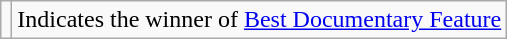<table class="wikitable">
<tr>
<td height:20px; width:20px"></td>
<td> Indicates the winner of <a href='#'>Best Documentary Feature</a></td>
</tr>
</table>
